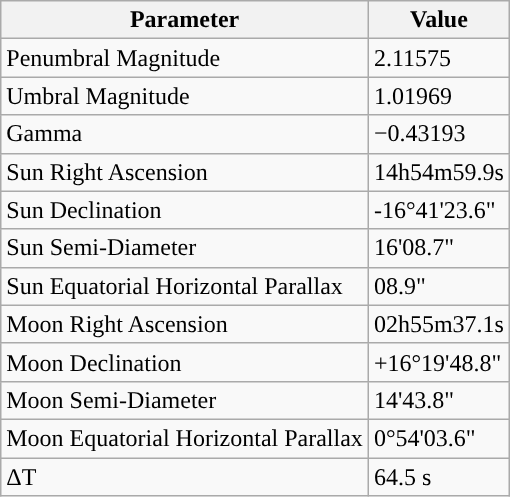<table class="wikitable">
<tr>
<th>Parameter</th>
<th>Value</th>
</tr>
<tr>
<td>Penumbral Magnitude</td>
<td>2.11575</td>
</tr>
<tr>
<td>Umbral Magnitude</td>
<td>1.01969</td>
</tr>
<tr>
<td>Gamma</td>
<td>−0.43193</td>
</tr>
<tr>
<td>Sun Right Ascension</td>
<td>14h54m59.9s</td>
</tr>
<tr>
<td>Sun Declination</td>
<td>-16°41'23.6"</td>
</tr>
<tr>
<td>Sun Semi-Diameter</td>
<td>16'08.7"</td>
</tr>
<tr>
<td>Sun Equatorial Horizontal Parallax</td>
<td>08.9"</td>
</tr>
<tr>
<td>Moon Right Ascension</td>
<td>02h55m37.1s</td>
</tr>
<tr>
<td>Moon Declination</td>
<td>+16°19'48.8"</td>
</tr>
<tr>
<td>Moon Semi-Diameter</td>
<td>14'43.8"</td>
</tr>
<tr>
<td>Moon Equatorial Horizontal Parallax</td>
<td>0°54'03.6"</td>
</tr>
<tr>
<td>ΔT</td>
<td>64.5 s</td>
</tr>
</table>
